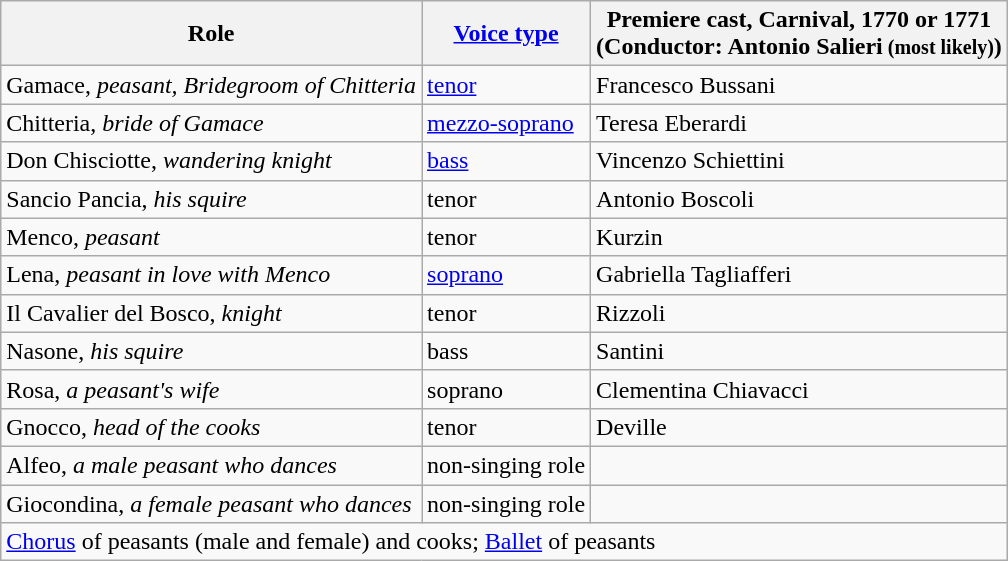<table class="wikitable">
<tr>
<th>Role</th>
<th><a href='#'>Voice type</a></th>
<th>Premiere cast, Carnival, 1770 or 1771<br>(Conductor: Antonio Salieri<small> (most likely)</small>)</th>
</tr>
<tr>
<td>Gamace, <em>peasant, Bridegroom of Chitteria</em></td>
<td><a href='#'>tenor</a></td>
<td>Francesco Bussani</td>
</tr>
<tr>
<td>Chitteria, <em>bride of Gamace</em></td>
<td><a href='#'>mezzo-soprano</a></td>
<td>Teresa Eberardi</td>
</tr>
<tr>
<td>Don Chisciotte, <em>wandering knight</em></td>
<td><a href='#'>bass</a></td>
<td>Vincenzo Schiettini</td>
</tr>
<tr>
<td>Sancio Pancia, <em>his squire</em></td>
<td>tenor</td>
<td>Antonio Boscoli</td>
</tr>
<tr>
<td>Menco, <em>peasant</em></td>
<td>tenor</td>
<td>Kurzin</td>
</tr>
<tr>
<td>Lena, <em>peasant in love with Menco</em></td>
<td><a href='#'>soprano</a></td>
<td>Gabriella Tagliafferi</td>
</tr>
<tr>
<td>Il Cavalier del Bosco, <em>knight</em></td>
<td>tenor</td>
<td>Rizzoli</td>
</tr>
<tr>
<td>Nasone, <em>his squire</em></td>
<td>bass</td>
<td>Santini</td>
</tr>
<tr>
<td>Rosa, <em>a peasant's wife</em></td>
<td>soprano</td>
<td>Clementina Chiavacci</td>
</tr>
<tr>
<td>Gnocco, <em>head of the cooks</em></td>
<td>tenor</td>
<td>Deville</td>
</tr>
<tr>
<td>Alfeo, <em>a male peasant who dances</em></td>
<td>non-singing role</td>
<td></td>
</tr>
<tr>
<td>Giocondina, <em>a female peasant who dances</em></td>
<td>non-singing role</td>
<td></td>
</tr>
<tr>
<td colspan="3"><a href='#'>Chorus</a> of peasants (male and female) and cooks; <a href='#'>Ballet</a> of peasants</td>
</tr>
</table>
